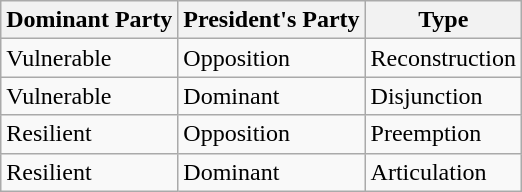<table class="wikitable">
<tr>
<th>Dominant Party</th>
<th>President's Party</th>
<th>Type</th>
</tr>
<tr>
<td>Vulnerable</td>
<td>Opposition</td>
<td>Reconstruction</td>
</tr>
<tr>
<td>Vulnerable</td>
<td>Dominant</td>
<td>Disjunction</td>
</tr>
<tr>
<td>Resilient</td>
<td>Opposition</td>
<td>Preemption</td>
</tr>
<tr>
<td>Resilient</td>
<td>Dominant</td>
<td>Articulation</td>
</tr>
</table>
